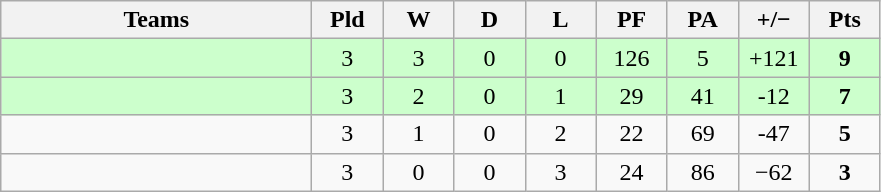<table class="wikitable" style="text-align: center;">
<tr>
<th width="200">Teams</th>
<th width="40">Pld</th>
<th width="40">W</th>
<th width="40">D</th>
<th width="40">L</th>
<th width="40">PF</th>
<th width="40">PA</th>
<th width="40">+/−</th>
<th width="40">Pts</th>
</tr>
<tr style="background:#cfc; width:20px;">
<td align=left></td>
<td>3</td>
<td>3</td>
<td>0</td>
<td>0</td>
<td>126</td>
<td>5</td>
<td>+121</td>
<td><strong>9</strong></td>
</tr>
<tr style="background:#cfc; width:20px;">
<td align=left></td>
<td>3</td>
<td>2</td>
<td>0</td>
<td>1</td>
<td>29</td>
<td>41</td>
<td>-12</td>
<td><strong>7</strong></td>
</tr>
<tr>
<td align=left></td>
<td>3</td>
<td>1</td>
<td>0</td>
<td>2</td>
<td>22</td>
<td>69</td>
<td>-47</td>
<td><strong>5</strong></td>
</tr>
<tr>
<td align=left></td>
<td>3</td>
<td>0</td>
<td>0</td>
<td>3</td>
<td>24</td>
<td>86</td>
<td>−62</td>
<td><strong>3</strong></td>
</tr>
</table>
